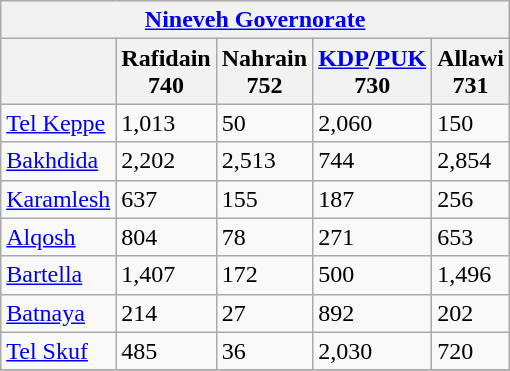<table class="wikitable">
<tr>
<th colspan="5"><a href='#'>Nineveh Governorate</a></th>
</tr>
<tr>
<th></th>
<th>Rafidain<br>740</th>
<th>Nahrain<br>752</th>
<th><a href='#'>KDP</a>/<a href='#'>PUK</a><br>730</th>
<th>Allawi<br>731</th>
</tr>
<tr>
<td><a href='#'>Tel Keppe</a></td>
<td>1,013</td>
<td>50</td>
<td>2,060</td>
<td>150</td>
</tr>
<tr>
<td><a href='#'>Bakhdida</a></td>
<td>2,202</td>
<td>2,513</td>
<td>744</td>
<td>2,854</td>
</tr>
<tr>
<td><a href='#'>Karamlesh</a></td>
<td>637</td>
<td>155</td>
<td>187</td>
<td>256</td>
</tr>
<tr>
<td><a href='#'>Alqosh</a></td>
<td>804</td>
<td>78</td>
<td>271</td>
<td>653</td>
</tr>
<tr>
<td><a href='#'>Bartella</a></td>
<td>1,407</td>
<td>172</td>
<td>500</td>
<td>1,496</td>
</tr>
<tr>
<td><a href='#'>Batnaya</a></td>
<td>214</td>
<td>27</td>
<td>892</td>
<td>202</td>
</tr>
<tr>
<td><a href='#'>Tel Skuf</a></td>
<td>485</td>
<td>36</td>
<td>2,030</td>
<td>720</td>
</tr>
<tr>
</tr>
</table>
